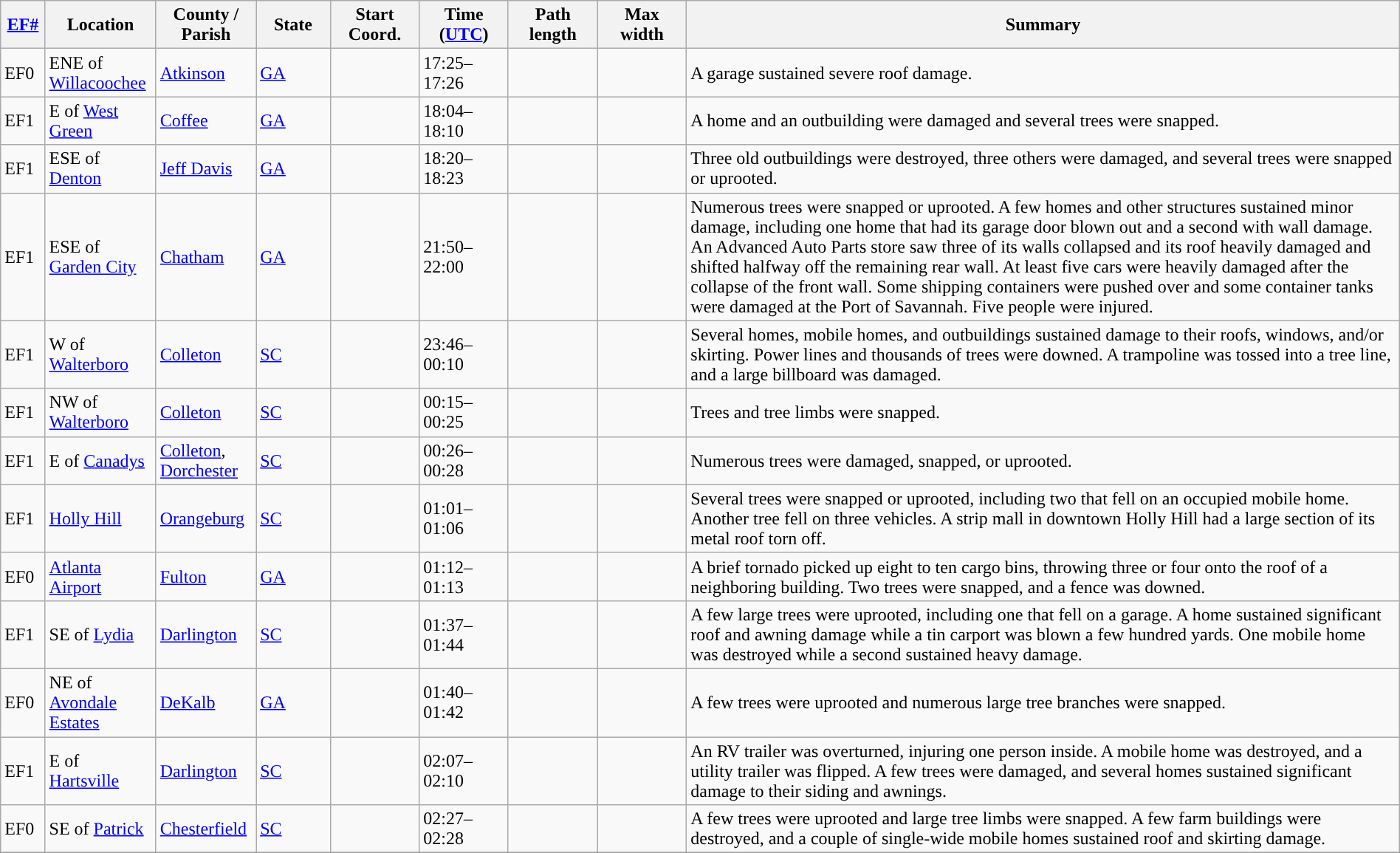<table class="wikitable sortable" style="width:100%;">
<tr>
<th scope="col"  style="width:3%; text-align:center;"><a href='#'>EF#</a></th>
<th scope="col"  style="width:7%; text-align:center;" class="unsortable">Location</th>
<th scope="col"  style="width:6%; text-align:center;" class="unsortable">County / Parish</th>
<th scope="col"  style="width:5%; text-align:center;">State</th>
<th scope="col"  style="width:6%; text-align:center;">Start Coord.</th>
<th scope="col"  style="width:6%; text-align:center;">Time (<a href='#'>UTC</a>)</th>
<th scope="col"  style="width:6%; text-align:center;">Path length</th>
<th scope="col"  style="width:6%; text-align:center;">Max width</th>
<th scope="col" class="unsortable" style="width:48%; text-align:center;">Summary</th>
</tr>
<tr>
<td>EF0</td>
<td>ENE of <a href='#'>Willacoochee</a></td>
<td><a href='#'>Atkinson</a></td>
<td><a href='#'>GA</a></td>
<td></td>
<td>17:25–17:26</td>
<td></td>
<td></td>
<td>A garage sustained severe roof damage.</td>
</tr>
<tr>
<td>EF1</td>
<td>E of <a href='#'>West Green</a></td>
<td><a href='#'>Coffee</a></td>
<td><a href='#'>GA</a></td>
<td></td>
<td>18:04–18:10</td>
<td></td>
<td></td>
<td>A home and an outbuilding were damaged and several trees were snapped.</td>
</tr>
<tr>
<td>EF1</td>
<td>ESE of <a href='#'>Denton</a></td>
<td><a href='#'>Jeff Davis</a></td>
<td><a href='#'>GA</a></td>
<td></td>
<td>18:20–18:23</td>
<td></td>
<td></td>
<td>Three old outbuildings were destroyed, three others were damaged, and several trees were snapped or uprooted.</td>
</tr>
<tr>
<td>EF1</td>
<td>ESE of <a href='#'>Garden City</a></td>
<td><a href='#'>Chatham</a></td>
<td><a href='#'>GA</a></td>
<td></td>
<td>21:50–22:00</td>
<td></td>
<td></td>
<td>Numerous trees were snapped or uprooted. A few homes and other structures sustained minor damage, including one home that had its garage door blown out and a second with wall damage. An Advanced Auto Parts store saw three of its walls collapsed and its roof heavily damaged and shifted halfway off the remaining rear wall. At least five cars were heavily damaged after the collapse of the front wall. Some shipping containers were pushed over and some container tanks were damaged at the Port of Savannah. Five people were injured.</td>
</tr>
<tr>
<td>EF1</td>
<td>W of <a href='#'>Walterboro</a></td>
<td><a href='#'>Colleton</a></td>
<td><a href='#'>SC</a></td>
<td></td>
<td>23:46–00:10</td>
<td></td>
<td></td>
<td>Several homes, mobile homes, and outbuildings sustained damage to their roofs, windows, and/or skirting. Power lines and thousands of trees were downed. A trampoline was tossed into a tree line, and a large billboard was damaged.</td>
</tr>
<tr>
<td>EF1</td>
<td>NW of <a href='#'>Walterboro</a></td>
<td><a href='#'>Colleton</a></td>
<td><a href='#'>SC</a></td>
<td></td>
<td>00:15–00:25</td>
<td></td>
<td></td>
<td>Trees and tree limbs were snapped.</td>
</tr>
<tr>
<td>EF1</td>
<td>E of <a href='#'>Canadys</a></td>
<td><a href='#'>Colleton</a>, <a href='#'>Dorchester</a></td>
<td><a href='#'>SC</a></td>
<td></td>
<td>00:26–00:28</td>
<td></td>
<td></td>
<td>Numerous trees were damaged, snapped, or uprooted.</td>
</tr>
<tr>
<td>EF1</td>
<td><a href='#'>Holly Hill</a></td>
<td><a href='#'>Orangeburg</a></td>
<td><a href='#'>SC</a></td>
<td></td>
<td>01:01–01:06</td>
<td></td>
<td></td>
<td>Several trees were snapped or uprooted, including two that fell on an occupied mobile home. Another tree fell on three vehicles. A strip mall in downtown Holly Hill had a large section of its metal roof torn off.</td>
</tr>
<tr>
<td>EF0</td>
<td><a href='#'>Atlanta Airport</a></td>
<td><a href='#'>Fulton</a></td>
<td><a href='#'>GA</a></td>
<td></td>
<td>01:12–01:13</td>
<td></td>
<td></td>
<td>A brief tornado picked up eight to ten cargo bins, throwing three or four onto the roof of a neighboring building. Two trees were snapped, and a fence was downed.</td>
</tr>
<tr>
<td>EF1</td>
<td>SE of <a href='#'>Lydia</a></td>
<td><a href='#'>Darlington</a></td>
<td><a href='#'>SC</a></td>
<td></td>
<td>01:37–01:44</td>
<td></td>
<td></td>
<td>A few large trees were uprooted, including one that fell on a garage. A home sustained significant roof and awning damage while a tin carport was blown a few hundred yards. One mobile home was destroyed while a second sustained heavy damage.</td>
</tr>
<tr>
<td>EF0</td>
<td>NE of <a href='#'>Avondale Estates</a></td>
<td><a href='#'>DeKalb</a></td>
<td><a href='#'>GA</a></td>
<td></td>
<td>01:40–01:42</td>
<td></td>
<td></td>
<td>A few trees were uprooted and numerous large tree branches were snapped.</td>
</tr>
<tr>
<td>EF1</td>
<td>E of <a href='#'>Hartsville</a></td>
<td><a href='#'>Darlington</a></td>
<td><a href='#'>SC</a></td>
<td></td>
<td>02:07–02:10</td>
<td></td>
<td></td>
<td>An RV trailer was overturned, injuring one person inside. A mobile home was destroyed, and a utility trailer was flipped. A few trees were damaged, and several homes sustained significant damage to their siding and awnings.</td>
</tr>
<tr>
<td>EF0</td>
<td>SE of <a href='#'>Patrick</a></td>
<td><a href='#'>Chesterfield</a></td>
<td><a href='#'>SC</a></td>
<td></td>
<td>02:27–02:28</td>
<td></td>
<td></td>
<td>A few trees were uprooted and large tree limbs were snapped. A few farm buildings were destroyed, and a couple of single-wide mobile homes sustained roof and skirting damage.</td>
</tr>
<tr>
</tr>
</table>
